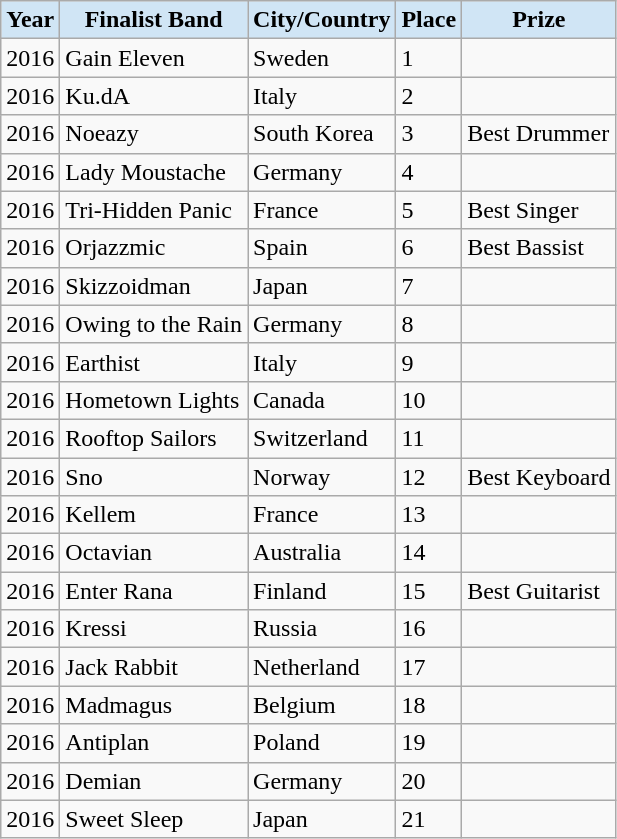<table class="wikitable collapsible">
<tr>
<th style="background:#d0e5f5">Year</th>
<th style="background:#d0e5f5">Finalist Band</th>
<th style="background:#d0e5f5">City/Country</th>
<th style="background:#d0e5f5">Place</th>
<th style="background:#d0e5f5">Prize</th>
</tr>
<tr>
<td>2016</td>
<td>Gain Eleven</td>
<td>Sweden</td>
<td>1</td>
<td></td>
</tr>
<tr>
<td>2016</td>
<td>Ku.dA</td>
<td>Italy</td>
<td>2</td>
<td></td>
</tr>
<tr>
<td>2016</td>
<td>Noeazy</td>
<td>South Korea</td>
<td>3</td>
<td>Best Drummer</td>
</tr>
<tr>
<td>2016</td>
<td>Lady Moustache</td>
<td>Germany</td>
<td>4</td>
<td></td>
</tr>
<tr>
<td>2016</td>
<td>Tri-Hidden Panic</td>
<td>France</td>
<td>5</td>
<td>Best Singer</td>
</tr>
<tr>
<td>2016</td>
<td>Orjazzmic</td>
<td>Spain</td>
<td>6</td>
<td>Best Bassist</td>
</tr>
<tr>
<td>2016</td>
<td>Skizzoidman</td>
<td>Japan</td>
<td>7</td>
<td></td>
</tr>
<tr>
<td>2016</td>
<td>Owing to the Rain</td>
<td>Germany</td>
<td>8</td>
<td></td>
</tr>
<tr>
<td>2016</td>
<td>Earthist</td>
<td>Italy</td>
<td>9</td>
<td></td>
</tr>
<tr>
<td>2016</td>
<td>Hometown Lights</td>
<td>Canada</td>
<td>10</td>
<td></td>
</tr>
<tr>
<td>2016</td>
<td>Rooftop Sailors</td>
<td>Switzerland</td>
<td>11</td>
<td></td>
</tr>
<tr>
<td>2016</td>
<td>Sno</td>
<td>Norway</td>
<td>12</td>
<td>Best Keyboard</td>
</tr>
<tr>
<td>2016</td>
<td>Kellem</td>
<td>France</td>
<td>13</td>
<td></td>
</tr>
<tr>
<td>2016</td>
<td>Octavian</td>
<td>Australia</td>
<td>14</td>
<td></td>
</tr>
<tr>
<td>2016</td>
<td>Enter Rana</td>
<td>Finland</td>
<td>15</td>
<td>Best Guitarist</td>
</tr>
<tr>
<td>2016</td>
<td>Kressi</td>
<td>Russia</td>
<td>16</td>
<td></td>
</tr>
<tr>
<td>2016</td>
<td>Jack Rabbit</td>
<td>Netherland</td>
<td>17</td>
<td></td>
</tr>
<tr>
<td>2016</td>
<td>Madmagus</td>
<td>Belgium</td>
<td>18</td>
<td></td>
</tr>
<tr>
<td>2016</td>
<td>Antiplan</td>
<td>Poland</td>
<td>19</td>
<td></td>
</tr>
<tr>
<td>2016</td>
<td>Demian</td>
<td>Germany</td>
<td>20</td>
<td></td>
</tr>
<tr>
<td>2016</td>
<td>Sweet Sleep</td>
<td>Japan</td>
<td>21</td>
<td></td>
</tr>
</table>
